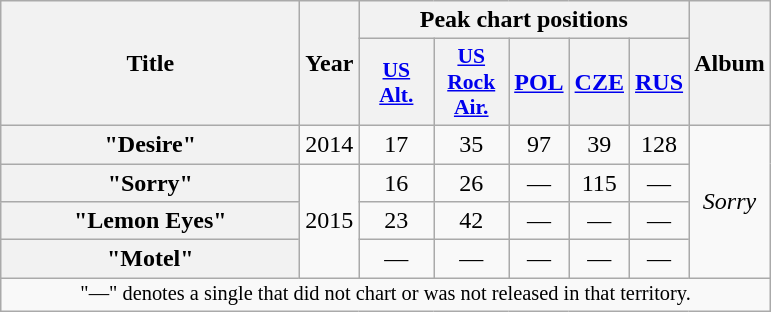<table class="wikitable plainrowheaders" style="text-align:center;">
<tr>
<th scope="col" rowspan="2" style="width:12em;">Title</th>
<th scope="col" rowspan="2">Year</th>
<th colspan="5" scope="col">Peak chart positions</th>
<th scope="col" rowspan="2">Album</th>
</tr>
<tr>
<th scope="col" style="width:3em;font-size:90%;"><a href='#'>US Alt.</a><br></th>
<th scope="col" style="width:3em;font-size:90%;"><a href='#'>US Rock Air.</a><br></th>
<th><a href='#'>POL</a></th>
<th><a href='#'>CZE</a></th>
<th><a href='#'>RUS</a></th>
</tr>
<tr>
<th scope="row">"Desire"</th>
<td rowspan="1">2014</td>
<td>17</td>
<td>35</td>
<td>97</td>
<td>39</td>
<td>128</td>
<td rowspan="4"><em>Sorry</em></td>
</tr>
<tr>
<th scope="row">"Sorry"</th>
<td rowspan="3">2015</td>
<td>16</td>
<td>26</td>
<td>—</td>
<td>115</td>
<td>—</td>
</tr>
<tr>
<th scope="row">"Lemon Eyes"</th>
<td>23</td>
<td>42</td>
<td>—</td>
<td>—</td>
<td>—</td>
</tr>
<tr>
<th scope="row">"Motel"</th>
<td>—</td>
<td>—</td>
<td>—</td>
<td>—</td>
<td>—</td>
</tr>
<tr>
<td colspan="12" style="font-size:85%">"—" denotes a single that did not chart or was not released in that territory.</td>
</tr>
</table>
